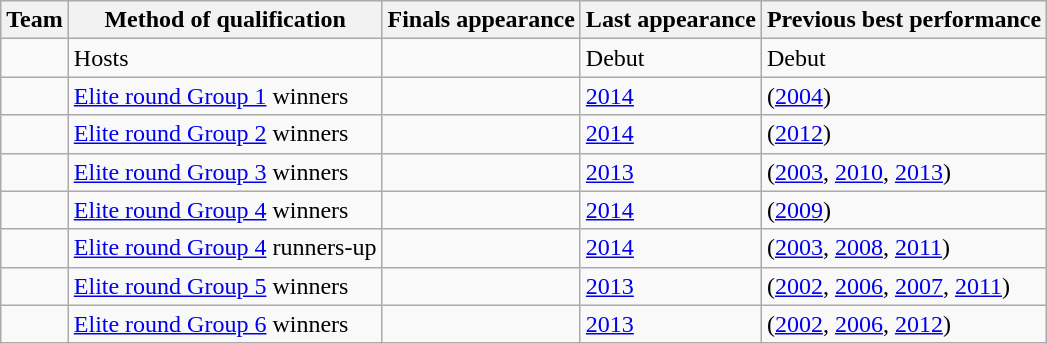<table class="wikitable sortable">
<tr>
<th>Team</th>
<th>Method of qualification</th>
<th>Finals appearance</th>
<th>Last appearance</th>
<th>Previous best performance</th>
</tr>
<tr>
<td></td>
<td>Hosts</td>
<td></td>
<td>Debut</td>
<td>Debut</td>
</tr>
<tr>
<td></td>
<td><a href='#'>Elite round Group 1</a> winners</td>
<td></td>
<td><a href='#'>2014</a></td>
<td> (<a href='#'>2004</a>)</td>
</tr>
<tr>
<td></td>
<td><a href='#'>Elite round Group 2</a> winners</td>
<td></td>
<td><a href='#'>2014</a></td>
<td> (<a href='#'>2012</a>)</td>
</tr>
<tr>
<td></td>
<td><a href='#'>Elite round Group 3</a> winners</td>
<td></td>
<td><a href='#'>2013</a></td>
<td> (<a href='#'>2003</a>, <a href='#'>2010</a>, <a href='#'>2013</a>)</td>
</tr>
<tr>
<td></td>
<td><a href='#'>Elite round Group 4</a> winners</td>
<td></td>
<td><a href='#'>2014</a></td>
<td> (<a href='#'>2009</a>)</td>
</tr>
<tr>
<td></td>
<td><a href='#'>Elite round Group 4</a> runners-up</td>
<td></td>
<td><a href='#'>2014</a></td>
<td> (<a href='#'>2003</a>, <a href='#'>2008</a>, <a href='#'>2011</a>)</td>
</tr>
<tr>
<td></td>
<td><a href='#'>Elite round Group 5</a> winners</td>
<td></td>
<td><a href='#'>2013</a></td>
<td> (<a href='#'>2002</a>, <a href='#'>2006</a>, <a href='#'>2007</a>, <a href='#'>2011</a>)</td>
</tr>
<tr>
<td></td>
<td><a href='#'>Elite round Group 6</a> winners</td>
<td></td>
<td><a href='#'>2013</a></td>
<td> (<a href='#'>2002</a>, <a href='#'>2006</a>, <a href='#'>2012</a>)</td>
</tr>
</table>
